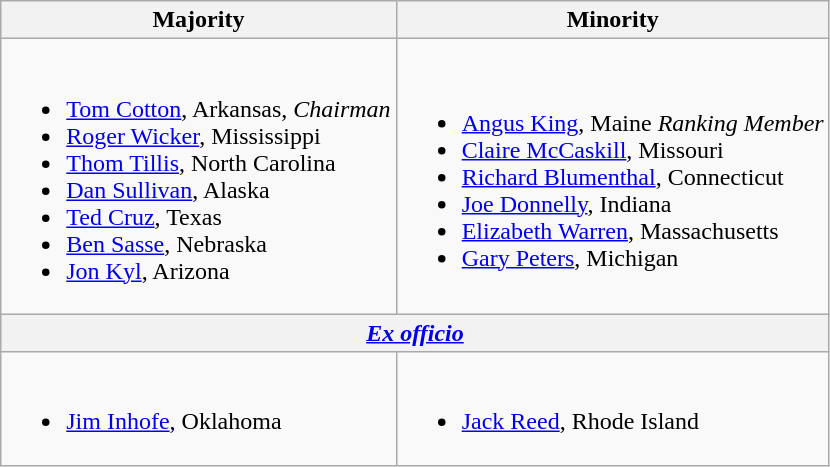<table class=wikitable>
<tr>
<th>Majority</th>
<th>Minority</th>
</tr>
<tr>
<td><br><ul><li><a href='#'>Tom Cotton</a>, Arkansas, <em>Chairman</em></li><li><a href='#'>Roger Wicker</a>, Mississippi</li><li><a href='#'>Thom Tillis</a>, North Carolina</li><li><a href='#'>Dan Sullivan</a>, Alaska</li><li><a href='#'>Ted Cruz</a>, Texas</li><li><a href='#'>Ben Sasse</a>, Nebraska</li><li><a href='#'>Jon Kyl</a>, Arizona</li></ul></td>
<td><br><ul><li><span><a href='#'>Angus King</a>, Maine <em>Ranking Member</em></span></li><li><a href='#'>Claire McCaskill</a>, Missouri</li><li><a href='#'>Richard Blumenthal</a>, Connecticut</li><li><a href='#'>Joe Donnelly</a>, Indiana</li><li><a href='#'>Elizabeth Warren</a>, Massachusetts</li><li><a href='#'>Gary Peters</a>, Michigan</li></ul></td>
</tr>
<tr>
<th colspan=2><em><a href='#'>Ex officio</a></em></th>
</tr>
<tr>
<td><br><ul><li><a href='#'>Jim Inhofe</a>, Oklahoma</li></ul></td>
<td><br><ul><li><a href='#'>Jack Reed</a>, Rhode Island</li></ul></td>
</tr>
</table>
